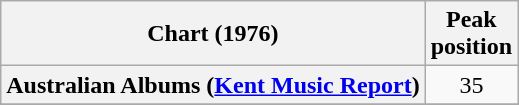<table class="wikitable sortable plainrowheaders">
<tr>
<th>Chart (1976)</th>
<th>Peak<br>position</th>
</tr>
<tr>
<th scope="row">Australian Albums (<a href='#'>Kent Music Report</a>)</th>
<td align="center">35</td>
</tr>
<tr>
</tr>
<tr>
</tr>
<tr>
</tr>
<tr>
</tr>
<tr>
</tr>
</table>
